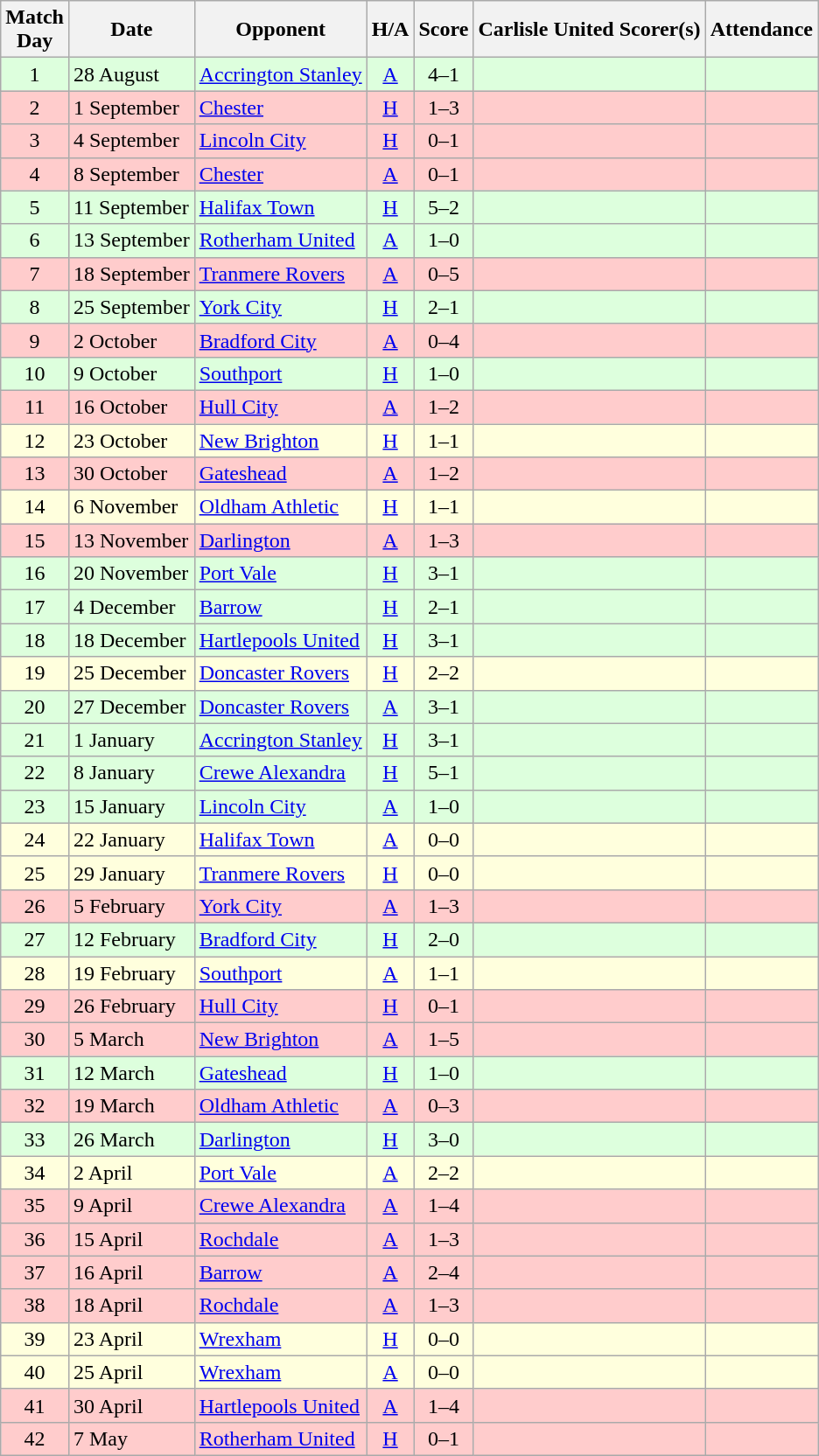<table class="wikitable" style="text-align:center">
<tr>
<th>Match<br> Day</th>
<th>Date</th>
<th>Opponent</th>
<th>H/A</th>
<th>Score</th>
<th>Carlisle United Scorer(s)</th>
<th>Attendance</th>
</tr>
<tr bgcolor=#ddffdd>
<td>1</td>
<td align=left>28 August</td>
<td align=left><a href='#'>Accrington Stanley</a></td>
<td><a href='#'>A</a></td>
<td>4–1</td>
<td align=left></td>
<td></td>
</tr>
<tr bgcolor=#FFCCCC>
<td>2</td>
<td align=left>1 September</td>
<td align=left><a href='#'>Chester</a></td>
<td><a href='#'>H</a></td>
<td>1–3</td>
<td align=left></td>
<td></td>
</tr>
<tr bgcolor=#FFCCCC>
<td>3</td>
<td align=left>4 September</td>
<td align=left><a href='#'>Lincoln City</a></td>
<td><a href='#'>H</a></td>
<td>0–1</td>
<td align=left></td>
<td></td>
</tr>
<tr bgcolor=#FFCCCC>
<td>4</td>
<td align=left>8 September</td>
<td align=left><a href='#'>Chester</a></td>
<td><a href='#'>A</a></td>
<td>0–1</td>
<td align=left></td>
<td></td>
</tr>
<tr bgcolor=#ddffdd>
<td>5</td>
<td align=left>11 September</td>
<td align=left><a href='#'>Halifax Town</a></td>
<td><a href='#'>H</a></td>
<td>5–2</td>
<td align=left></td>
<td></td>
</tr>
<tr bgcolor=#ddffdd>
<td>6</td>
<td align=left>13 September</td>
<td align=left><a href='#'>Rotherham United</a></td>
<td><a href='#'>A</a></td>
<td>1–0</td>
<td align=left></td>
<td></td>
</tr>
<tr bgcolor=#FFCCCC>
<td>7</td>
<td align=left>18 September</td>
<td align=left><a href='#'>Tranmere Rovers</a></td>
<td><a href='#'>A</a></td>
<td>0–5</td>
<td align=left></td>
<td></td>
</tr>
<tr bgcolor=#ddffdd>
<td>8</td>
<td align=left>25 September</td>
<td align=left><a href='#'>York City</a></td>
<td><a href='#'>H</a></td>
<td>2–1</td>
<td align=left></td>
<td></td>
</tr>
<tr bgcolor=#FFCCCC>
<td>9</td>
<td align=left>2 October</td>
<td align=left><a href='#'>Bradford City</a></td>
<td><a href='#'>A</a></td>
<td>0–4</td>
<td align=left></td>
<td></td>
</tr>
<tr bgcolor=#ddffdd>
<td>10</td>
<td align=left>9 October</td>
<td align=left><a href='#'>Southport</a></td>
<td><a href='#'>H</a></td>
<td>1–0</td>
<td align=left></td>
<td></td>
</tr>
<tr bgcolor=#FFCCCC>
<td>11</td>
<td align=left>16 October</td>
<td align=left><a href='#'>Hull City</a></td>
<td><a href='#'>A</a></td>
<td>1–2</td>
<td align=left></td>
<td></td>
</tr>
<tr bgcolor=#ffffdd>
<td>12</td>
<td align=left>23 October</td>
<td align=left><a href='#'>New Brighton</a></td>
<td><a href='#'>H</a></td>
<td>1–1</td>
<td align=left></td>
<td></td>
</tr>
<tr bgcolor=#FFCCCC>
<td>13</td>
<td align=left>30 October</td>
<td align=left><a href='#'>Gateshead</a></td>
<td><a href='#'>A</a></td>
<td>1–2</td>
<td align=left></td>
<td></td>
</tr>
<tr bgcolor=#ffffdd>
<td>14</td>
<td align=left>6 November</td>
<td align=left><a href='#'>Oldham Athletic</a></td>
<td><a href='#'>H</a></td>
<td>1–1</td>
<td align=left></td>
<td></td>
</tr>
<tr bgcolor=#FFCCCC>
<td>15</td>
<td align=left>13 November</td>
<td align=left><a href='#'>Darlington</a></td>
<td><a href='#'>A</a></td>
<td>1–3</td>
<td align=left></td>
<td></td>
</tr>
<tr bgcolor=#ddffdd>
<td>16</td>
<td align=left>20 November</td>
<td align=left><a href='#'>Port Vale</a></td>
<td><a href='#'>H</a></td>
<td>3–1</td>
<td align=left></td>
<td></td>
</tr>
<tr bgcolor=#ddffdd>
<td>17</td>
<td align=left>4 December</td>
<td align=left><a href='#'>Barrow</a></td>
<td><a href='#'>H</a></td>
<td>2–1</td>
<td align=left></td>
<td></td>
</tr>
<tr bgcolor=#ddffdd>
<td>18</td>
<td align=left>18 December</td>
<td align=left><a href='#'>Hartlepools United</a></td>
<td><a href='#'>H</a></td>
<td>3–1</td>
<td align=left></td>
<td></td>
</tr>
<tr bgcolor=#ffffdd>
<td>19</td>
<td align=left>25 December</td>
<td align=left><a href='#'>Doncaster Rovers</a></td>
<td><a href='#'>H</a></td>
<td>2–2</td>
<td align=left></td>
<td></td>
</tr>
<tr bgcolor=#ddffdd>
<td>20</td>
<td align=left>27 December</td>
<td align=left><a href='#'>Doncaster Rovers</a></td>
<td><a href='#'>A</a></td>
<td>3–1</td>
<td align=left></td>
<td></td>
</tr>
<tr bgcolor=#ddffdd>
<td>21</td>
<td align=left>1 January</td>
<td align=left><a href='#'>Accrington Stanley</a></td>
<td><a href='#'>H</a></td>
<td>3–1</td>
<td align=left></td>
<td></td>
</tr>
<tr bgcolor=#ddffdd>
<td>22</td>
<td align=left>8 January</td>
<td align=left><a href='#'>Crewe Alexandra</a></td>
<td><a href='#'>H</a></td>
<td>5–1</td>
<td align=left></td>
<td></td>
</tr>
<tr bgcolor=#ddffdd>
<td>23</td>
<td align=left>15 January</td>
<td align=left><a href='#'>Lincoln City</a></td>
<td><a href='#'>A</a></td>
<td>1–0</td>
<td align=left></td>
<td></td>
</tr>
<tr bgcolor=#ffffdd>
<td>24</td>
<td align=left>22 January</td>
<td align=left><a href='#'>Halifax Town</a></td>
<td><a href='#'>A</a></td>
<td>0–0</td>
<td align=left></td>
<td></td>
</tr>
<tr bgcolor=#ffffdd>
<td>25</td>
<td align=left>29 January</td>
<td align=left><a href='#'>Tranmere Rovers</a></td>
<td><a href='#'>H</a></td>
<td>0–0</td>
<td align=left></td>
<td></td>
</tr>
<tr bgcolor=#FFCCCC>
<td>26</td>
<td align=left>5 February</td>
<td align=left><a href='#'>York City</a></td>
<td><a href='#'>A</a></td>
<td>1–3</td>
<td align=left></td>
<td></td>
</tr>
<tr bgcolor=#ddffdd>
<td>27</td>
<td align=left>12 February</td>
<td align=left><a href='#'>Bradford City</a></td>
<td><a href='#'>H</a></td>
<td>2–0</td>
<td align=left></td>
<td></td>
</tr>
<tr bgcolor=#ffffdd>
<td>28</td>
<td align=left>19 February</td>
<td align=left><a href='#'>Southport</a></td>
<td><a href='#'>A</a></td>
<td>1–1</td>
<td align=left></td>
<td></td>
</tr>
<tr bgcolor=#FFCCCC>
<td>29</td>
<td align=left>26 February</td>
<td align=left><a href='#'>Hull City</a></td>
<td><a href='#'>H</a></td>
<td>0–1</td>
<td align=left></td>
<td></td>
</tr>
<tr bgcolor=#FFCCCC>
<td>30</td>
<td align=left>5 March</td>
<td align=left><a href='#'>New Brighton</a></td>
<td><a href='#'>A</a></td>
<td>1–5</td>
<td align=left></td>
<td></td>
</tr>
<tr bgcolor=#ddffdd>
<td>31</td>
<td align=left>12 March</td>
<td align=left><a href='#'>Gateshead</a></td>
<td><a href='#'>H</a></td>
<td>1–0</td>
<td align=left></td>
<td></td>
</tr>
<tr bgcolor=#FFCCCC>
<td>32</td>
<td align=left>19 March</td>
<td align=left><a href='#'>Oldham Athletic</a></td>
<td><a href='#'>A</a></td>
<td>0–3</td>
<td align=left></td>
<td></td>
</tr>
<tr bgcolor=#ddffdd>
<td>33</td>
<td align=left>26 March</td>
<td align=left><a href='#'>Darlington</a></td>
<td><a href='#'>H</a></td>
<td>3–0</td>
<td align=left></td>
<td></td>
</tr>
<tr bgcolor=#ffffdd>
<td>34</td>
<td align=left>2 April</td>
<td align=left><a href='#'>Port Vale</a></td>
<td><a href='#'>A</a></td>
<td>2–2</td>
<td align=left></td>
<td></td>
</tr>
<tr bgcolor=#FFCCCC>
<td>35</td>
<td align=left>9 April</td>
<td align=left><a href='#'>Crewe Alexandra</a></td>
<td><a href='#'>A</a></td>
<td>1–4</td>
<td align=left></td>
<td></td>
</tr>
<tr bgcolor=#FFCCCC>
<td>36</td>
<td align=left>15 April</td>
<td align=left><a href='#'>Rochdale</a></td>
<td><a href='#'>A</a></td>
<td>1–3</td>
<td align=left></td>
<td></td>
</tr>
<tr bgcolor=#FFCCCC>
<td>37</td>
<td align=left>16 April</td>
<td align=left><a href='#'>Barrow</a></td>
<td><a href='#'>A</a></td>
<td>2–4</td>
<td align=left></td>
<td></td>
</tr>
<tr bgcolor=#FFCCCC>
<td>38</td>
<td align=left>18 April</td>
<td align=left><a href='#'>Rochdale</a></td>
<td><a href='#'>A</a></td>
<td>1–3</td>
<td align=left></td>
<td></td>
</tr>
<tr bgcolor=#ffffdd>
<td>39</td>
<td align=left>23 April</td>
<td align=left><a href='#'>Wrexham</a></td>
<td><a href='#'>H</a></td>
<td>0–0</td>
<td align=left></td>
<td></td>
</tr>
<tr bgcolor=#ffffdd>
<td>40</td>
<td align=left>25 April</td>
<td align=left><a href='#'>Wrexham</a></td>
<td><a href='#'>A</a></td>
<td>0–0</td>
<td align=left></td>
<td></td>
</tr>
<tr bgcolor=#FFCCCC>
<td>41</td>
<td align=left>30 April</td>
<td align=left><a href='#'>Hartlepools United</a></td>
<td><a href='#'>A</a></td>
<td>1–4</td>
<td align=left></td>
<td></td>
</tr>
<tr bgcolor=#FFCCCC>
<td>42</td>
<td align=left>7 May</td>
<td align=left><a href='#'>Rotherham United</a></td>
<td><a href='#'>H</a></td>
<td>0–1</td>
<td align=left></td>
<td></td>
</tr>
</table>
